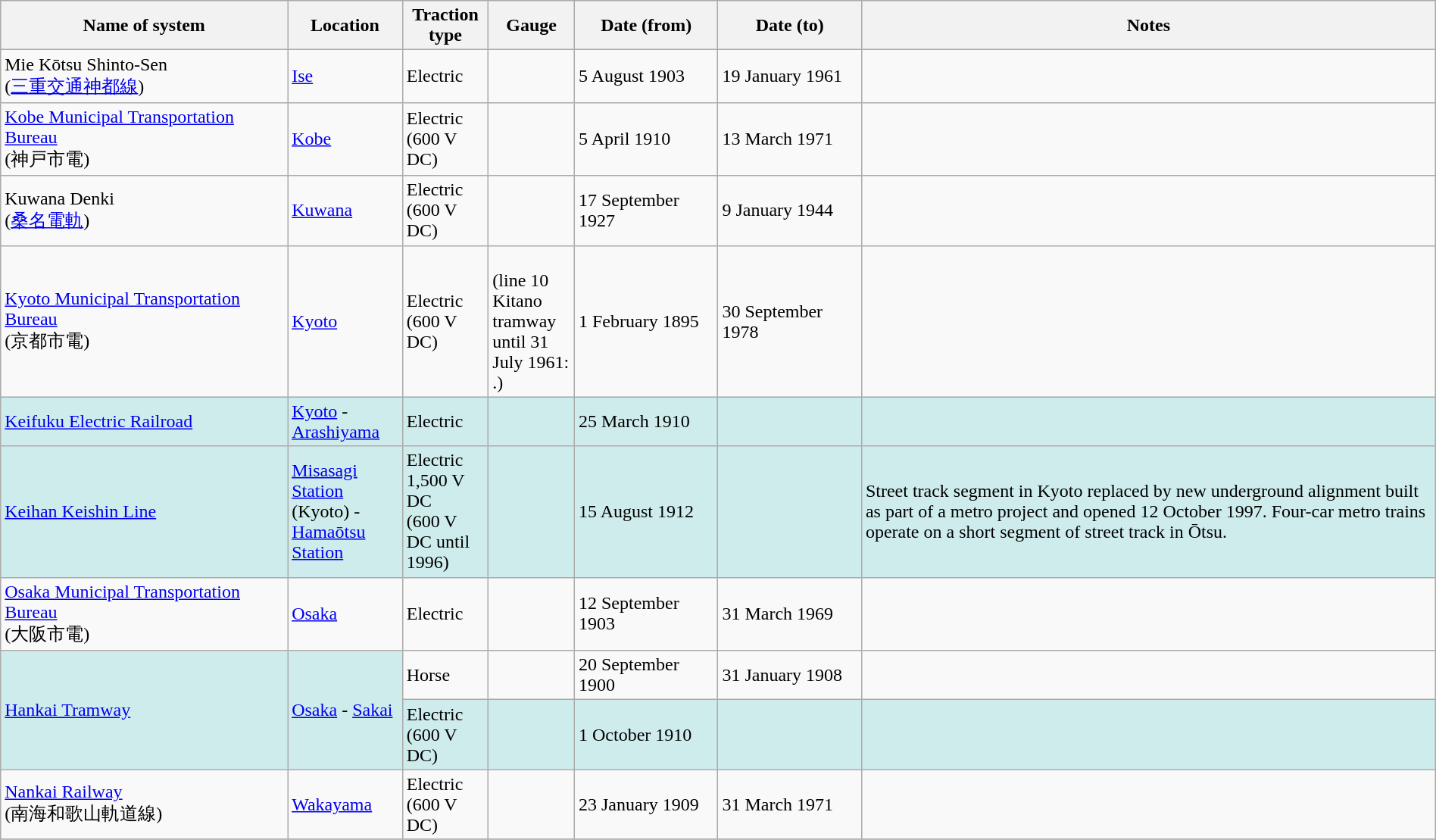<table class="wikitable" width=100%>
<tr>
<th width="20%">Name of system</th>
<th width="08%">Location</th>
<th width="06%">Traction<br>type</th>
<th width="06%">Gauge</th>
<th width="10%">Date (from)</th>
<th width="10%">Date (to)</th>
<th width="40%">Notes</th>
</tr>
<tr>
<td>Mie Kōtsu Shinto-Sen<br>(<a href='#'>三重交通神都線</a>)</td>
<td><a href='#'>Ise</a></td>
<td>Electric</td>
<td> </td>
<td>5 August 1903 </td>
<td>19 January 1961 </td>
<td> </td>
</tr>
<tr>
<td><a href='#'>Kobe Municipal Transportation Bureau</a><br>(神戸市電)</td>
<td><a href='#'>Kobe</a></td>
<td>Electric<br>(600 V DC)</td>
<td></td>
<td>5 April 1910</td>
<td>13 March 1971</td>
<td></td>
</tr>
<tr>
<td>Kuwana Denki<br>(<a href='#'>桑名電軌</a>)</td>
<td><a href='#'>Kuwana</a></td>
<td>Electric<br>(600 V DC)</td>
<td></td>
<td>17 September 1927</td>
<td>9 January 1944</td>
<td></td>
</tr>
<tr>
<td><a href='#'>Kyoto Municipal Transportation Bureau</a><br>(京都市電)</td>
<td><a href='#'>Kyoto</a></td>
<td>Electric<br>(600 V DC)</td>
<td><br>(line 10 Kitano tramway until 31 July 1961: .)</td>
<td>1 February 1895</td>
<td>30 September 1978</td>
<td></td>
</tr>
<tr style="background:#CFECEC">
<td><a href='#'>Keifuku Electric Railroad</a></td>
<td><a href='#'>Kyoto</a> - <a href='#'>Arashiyama</a></td>
<td>Electric</td>
<td></td>
<td>25 March 1910 </td>
<td> </td>
<td> </td>
</tr>
<tr style="background:#CFECEC">
<td><a href='#'>Keihan Keishin Line</a></td>
<td><a href='#'>Misasagi Station</a> (Kyoto) - <a href='#'>Hamaōtsu Station</a> </td>
<td>Electric<br>1,500 V DC (600 V DC until 1996)</td>
<td></td>
<td>15 August 1912</td>
<td> </td>
<td>Street track segment in Kyoto replaced by new underground alignment built as part of a metro project and opened 12 October 1997. Four-car metro trains operate on a short segment of street track in Ōtsu.</td>
</tr>
<tr>
<td><a href='#'>Osaka Municipal Transportation Bureau</a><br>(大阪市電)</td>
<td><a href='#'>Osaka</a></td>
<td>Electric</td>
<td></td>
<td>12 September 1903</td>
<td>31 March 1969</td>
<td> </td>
</tr>
<tr>
<td style="background:#CFECEC" rowspan="2"><a href='#'>Hankai Tramway</a></td>
<td style="background:#CFECEC" rowspan="2"><a href='#'>Osaka</a> - <a href='#'>Sakai</a></td>
<td>Horse</td>
<td> </td>
<td>20 September 1900 </td>
<td>31 January 1908 </td>
<td> </td>
</tr>
<tr>
<td style="background:#CFECEC">Electric<br>(600 V DC)</td>
<td style="background:#CFECEC"></td>
<td style="background:#CFECEC">1 October 1910 </td>
<td style="background:#CFECEC"> </td>
<td style="background:#CFECEC"> </td>
</tr>
<tr>
<td><a href='#'>Nankai Railway</a><br>(南海和歌山軌道線)</td>
<td><a href='#'>Wakayama</a></td>
<td>Electric<br>(600 V DC)</td>
<td></td>
<td>23 January 1909</td>
<td>31 March 1971</td>
<td></td>
</tr>
<tr>
</tr>
</table>
